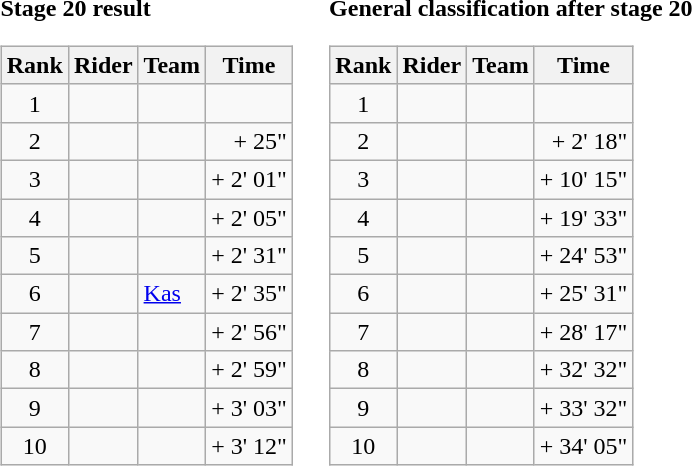<table>
<tr>
<td><strong>Stage 20 result</strong><br><table class="wikitable">
<tr>
<th scope="col">Rank</th>
<th scope="col">Rider</th>
<th scope="col">Team</th>
<th scope="col">Time</th>
</tr>
<tr>
<td style="text-align:center;">1</td>
<td> </td>
<td></td>
<td style="text-align:right;"></td>
</tr>
<tr>
<td style="text-align:center;">2</td>
<td> </td>
<td></td>
<td style="text-align:right;">+ 25"</td>
</tr>
<tr>
<td style="text-align:center;">3</td>
<td></td>
<td></td>
<td style="text-align:right;">+ 2' 01"</td>
</tr>
<tr>
<td style="text-align:center;">4</td>
<td></td>
<td></td>
<td style="text-align:right;">+ 2' 05"</td>
</tr>
<tr>
<td style="text-align:center;">5</td>
<td></td>
<td></td>
<td style="text-align:right;">+ 2' 31"</td>
</tr>
<tr>
<td style="text-align:center;">6</td>
<td></td>
<td><a href='#'>Kas</a></td>
<td style="text-align:right;">+ 2' 35"</td>
</tr>
<tr>
<td style="text-align:center;">7</td>
<td></td>
<td></td>
<td style="text-align:right;">+ 2' 56"</td>
</tr>
<tr>
<td style="text-align:center;">8</td>
<td></td>
<td></td>
<td style="text-align:right;">+ 2' 59"</td>
</tr>
<tr>
<td style="text-align:center;">9</td>
<td></td>
<td></td>
<td style="text-align:right;">+ 3' 03"</td>
</tr>
<tr>
<td style="text-align:center;">10</td>
<td></td>
<td></td>
<td style="text-align:right;">+ 3' 12"</td>
</tr>
</table>
</td>
<td></td>
<td><strong>General classification after stage 20</strong><br><table class="wikitable">
<tr>
<th scope="col">Rank</th>
<th scope="col">Rider</th>
<th scope="col">Team</th>
<th scope="col">Time</th>
</tr>
<tr>
<td style="text-align:center;">1</td>
<td> </td>
<td></td>
<td style="text-align:right;"></td>
</tr>
<tr>
<td style="text-align:center;">2</td>
<td></td>
<td></td>
<td style="text-align:right;">+ 2' 18"</td>
</tr>
<tr>
<td style="text-align:center;">3</td>
<td></td>
<td></td>
<td style="text-align:right;">+ 10' 15"</td>
</tr>
<tr>
<td style="text-align:center;">4</td>
<td></td>
<td></td>
<td style="text-align:right;">+ 19' 33"</td>
</tr>
<tr>
<td style="text-align:center;">5</td>
<td></td>
<td></td>
<td style="text-align:right;">+ 24' 53"</td>
</tr>
<tr>
<td style="text-align:center;">6</td>
<td></td>
<td></td>
<td style="text-align:right;">+ 25' 31"</td>
</tr>
<tr>
<td style="text-align:center;">7</td>
<td></td>
<td></td>
<td style="text-align:right;">+ 28' 17"</td>
</tr>
<tr>
<td style="text-align:center;">8</td>
<td></td>
<td></td>
<td style="text-align:right;">+ 32' 32"</td>
</tr>
<tr>
<td style="text-align:center;">9</td>
<td></td>
<td></td>
<td style="text-align:right;">+ 33' 32"</td>
</tr>
<tr>
<td style="text-align:center;">10</td>
<td></td>
<td></td>
<td style="text-align:right;">+ 34' 05"</td>
</tr>
</table>
</td>
</tr>
</table>
